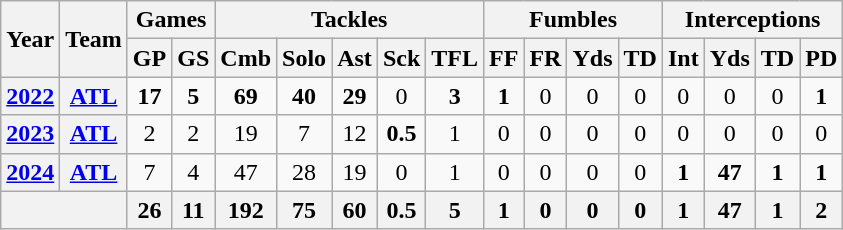<table class="wikitable" style="text-align:center;">
<tr>
<th rowspan="2">Year</th>
<th rowspan="2">Team</th>
<th colspan="2">Games</th>
<th colspan="5">Tackles</th>
<th colspan="4">Fumbles</th>
<th colspan="4">Interceptions</th>
</tr>
<tr>
<th>GP</th>
<th>GS</th>
<th>Cmb</th>
<th>Solo</th>
<th>Ast</th>
<th>Sck</th>
<th>TFL</th>
<th>FF</th>
<th>FR</th>
<th>Yds</th>
<th>TD</th>
<th>Int</th>
<th>Yds</th>
<th>TD</th>
<th>PD</th>
</tr>
<tr>
<th><a href='#'>2022</a></th>
<th><a href='#'>ATL</a></th>
<td><strong>17</strong></td>
<td><strong>5</strong></td>
<td><strong>69</strong></td>
<td><strong>40</strong></td>
<td><strong>29</strong></td>
<td>0</td>
<td><strong>3</strong></td>
<td><strong>1</strong></td>
<td>0</td>
<td>0</td>
<td>0</td>
<td>0</td>
<td>0</td>
<td>0</td>
<td><strong>1</strong></td>
</tr>
<tr>
<th><a href='#'>2023</a></th>
<th><a href='#'>ATL</a></th>
<td>2</td>
<td>2</td>
<td>19</td>
<td>7</td>
<td>12</td>
<td><strong>0.5</strong></td>
<td>1</td>
<td>0</td>
<td>0</td>
<td>0</td>
<td>0</td>
<td>0</td>
<td>0</td>
<td>0</td>
<td>0</td>
</tr>
<tr>
<th><a href='#'>2024</a></th>
<th><a href='#'>ATL</a></th>
<td>7</td>
<td>4</td>
<td>47</td>
<td>28</td>
<td>19</td>
<td>0</td>
<td>1</td>
<td>0</td>
<td>0</td>
<td>0</td>
<td>0</td>
<td><strong>1</strong></td>
<td><strong>47</strong></td>
<td><strong>1</strong></td>
<td><strong>1</strong></td>
</tr>
<tr>
<th colspan="2"></th>
<th>26</th>
<th>11</th>
<th>192</th>
<th>75</th>
<th>60</th>
<th>0.5</th>
<th>5</th>
<th>1</th>
<th>0</th>
<th>0</th>
<th>0</th>
<th>1</th>
<th>47</th>
<th>1</th>
<th>2</th>
</tr>
</table>
